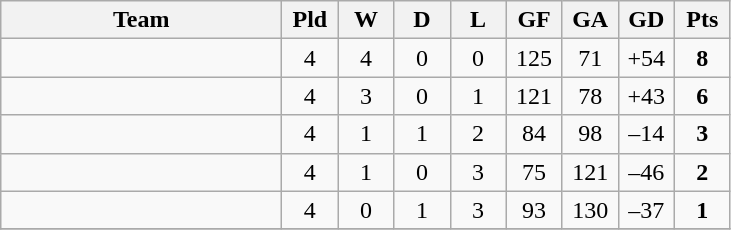<table class="wikitable" style="text-align: center;">
<tr>
<th width="180">Team</th>
<th width="30">Pld</th>
<th width="30">W</th>
<th width="30">D</th>
<th width="30">L</th>
<th width="30">GF</th>
<th width="30">GA</th>
<th width="30">GD</th>
<th width="30">Pts</th>
</tr>
<tr>
<td align="left"></td>
<td>4</td>
<td>4</td>
<td>0</td>
<td>0</td>
<td>125</td>
<td>71</td>
<td>+54</td>
<td><strong>8</strong></td>
</tr>
<tr>
<td align="left"></td>
<td>4</td>
<td>3</td>
<td>0</td>
<td>1</td>
<td>121</td>
<td>78</td>
<td>+43</td>
<td><strong>6</strong></td>
</tr>
<tr>
<td align="left"></td>
<td>4</td>
<td>1</td>
<td>1</td>
<td>2</td>
<td>84</td>
<td>98</td>
<td>–14</td>
<td><strong>3</strong></td>
</tr>
<tr>
<td align="left"></td>
<td>4</td>
<td>1</td>
<td>0</td>
<td>3</td>
<td>75</td>
<td>121</td>
<td>–46</td>
<td><strong>2</strong></td>
</tr>
<tr>
<td align="left"></td>
<td>4</td>
<td>0</td>
<td>1</td>
<td>3</td>
<td>93</td>
<td>130</td>
<td>–37</td>
<td><strong>1</strong></td>
</tr>
<tr>
</tr>
</table>
